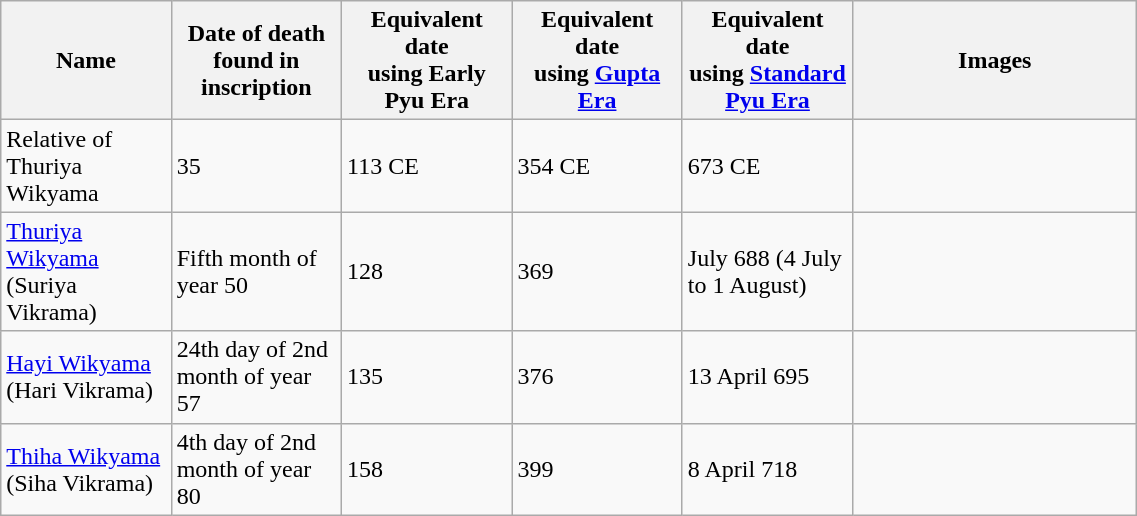<table class="wikitable" width="60%">
<tr>
<th width="15%">Name</th>
<th width="15%">Date of death found in inscription</th>
<th width="15%">Equivalent date <br> using Early Pyu Era</th>
<th width="15%">Equivalent date <br> using <a href='#'>Gupta Era</a></th>
<th width="15%">Equivalent date <br> using <a href='#'>Standard Pyu Era</a></th>
<th width-"15%">Images</th>
</tr>
<tr>
<td>Relative of Thuriya Wikyama</td>
<td>35</td>
<td>113 CE</td>
<td>354 CE</td>
<td>673 CE</td>
<td></td>
</tr>
<tr>
<td><a href='#'>Thuriya Wikyama</a> <br> (Suriya Vikrama)</td>
<td>Fifth month of year 50</td>
<td>128</td>
<td>369</td>
<td>July 688 (4 July to 1 August)</td>
<td></td>
</tr>
<tr>
<td><a href='#'>Hayi Wikyama</a> <br> (Hari Vikrama)</td>
<td>24th day of 2nd month of year 57</td>
<td>135</td>
<td>376</td>
<td>13 April 695</td>
<td></td>
</tr>
<tr>
<td><a href='#'>Thiha Wikyama</a> <br> (Siha Vikrama)</td>
<td>4th day of 2nd month of year 80</td>
<td>158</td>
<td>399</td>
<td>8 April 718</td>
<td></td>
</tr>
</table>
